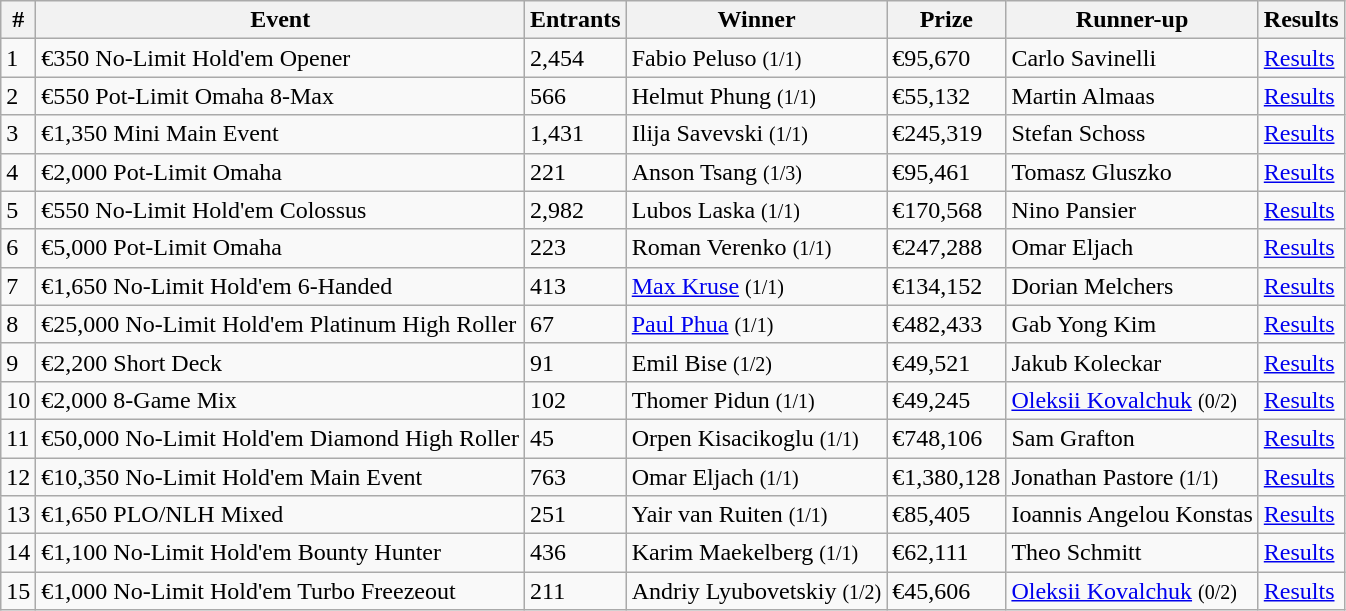<table class="wikitable sortable">
<tr>
<th bgcolor="#FFEBAD">#</th>
<th bgcolor="#FFEBAD">Event</th>
<th bgcolor="#FFEBAD">Entrants</th>
<th bgcolor="#FFEBAD">Winner</th>
<th bgcolor="#FFEBAD">Prize</th>
<th bgcolor="#FFEBAD">Runner-up</th>
<th>Results</th>
</tr>
<tr>
<td>1</td>
<td>€350 No-Limit Hold'em Opener</td>
<td>2,454</td>
<td> Fabio Peluso <small>(1/1)</small></td>
<td>€95,670</td>
<td> Carlo Savinelli</td>
<td><a href='#'>Results</a></td>
</tr>
<tr>
<td>2</td>
<td>€550 Pot-Limit Omaha 8-Max</td>
<td>566</td>
<td> Helmut Phung <small>(1/1)</small></td>
<td>€55,132</td>
<td> Martin Almaas</td>
<td><a href='#'>Results</a></td>
</tr>
<tr>
<td>3</td>
<td>€1,350 Mini Main Event</td>
<td>1,431</td>
<td> Ilija Savevski <small>(1/1)</small></td>
<td>€245,319</td>
<td> Stefan Schoss</td>
<td><a href='#'>Results</a></td>
</tr>
<tr>
<td>4</td>
<td>€2,000 Pot-Limit Omaha</td>
<td>221</td>
<td> Anson Tsang <small>(1/3)</small></td>
<td>€95,461</td>
<td> Tomasz Gluszko</td>
<td><a href='#'>Results</a></td>
</tr>
<tr>
<td>5</td>
<td>€550 No-Limit Hold'em Colossus</td>
<td>2,982</td>
<td> Lubos Laska <small>(1/1)</small></td>
<td>€170,568</td>
<td> Nino Pansier</td>
<td><a href='#'>Results</a></td>
</tr>
<tr>
<td>6</td>
<td>€5,000 Pot-Limit Omaha</td>
<td>223</td>
<td> Roman Verenko <small>(1/1)</small></td>
<td>€247,288</td>
<td> Omar Eljach</td>
<td><a href='#'>Results</a></td>
</tr>
<tr>
<td>7</td>
<td>€1,650 No-Limit Hold'em 6-Handed</td>
<td>413</td>
<td> <a href='#'>Max Kruse</a> <small>(1/1)</small></td>
<td>€134,152</td>
<td> Dorian Melchers</td>
<td><a href='#'>Results</a></td>
</tr>
<tr>
<td>8</td>
<td>€25,000 No-Limit Hold'em Platinum High Roller</td>
<td>67</td>
<td> <a href='#'>Paul Phua</a> <small>(1/1)</small></td>
<td>€482,433</td>
<td> Gab Yong Kim</td>
<td><a href='#'>Results</a></td>
</tr>
<tr>
<td>9</td>
<td>€2,200 Short Deck</td>
<td>91</td>
<td> Emil Bise <small>(1/2)</small></td>
<td>€49,521</td>
<td> Jakub Koleckar</td>
<td><a href='#'>Results</a></td>
</tr>
<tr>
<td>10</td>
<td>€2,000 8-Game Mix</td>
<td>102</td>
<td> Thomer Pidun <small>(1/1)</small></td>
<td>€49,245</td>
<td> <a href='#'>Oleksii Kovalchuk</a> <small>(0/2)</small></td>
<td><a href='#'>Results</a></td>
</tr>
<tr>
<td>11</td>
<td>€50,000 No-Limit Hold'em Diamond High Roller</td>
<td>45</td>
<td> Orpen Kisacikoglu <small>(1/1)</small></td>
<td>€748,106</td>
<td> Sam Grafton</td>
<td><a href='#'>Results</a></td>
</tr>
<tr>
<td>12</td>
<td>€10,350 No-Limit Hold'em Main Event</td>
<td>763</td>
<td> Omar Eljach <small>(1/1)</small></td>
<td>€1,380,128</td>
<td> Jonathan Pastore <small>(1/1)</small></td>
<td><a href='#'>Results</a></td>
</tr>
<tr>
<td>13</td>
<td>€1,650 PLO/NLH Mixed</td>
<td>251</td>
<td> Yair van Ruiten <small>(1/1)</small></td>
<td>€85,405</td>
<td> Ioannis Angelou Konstas</td>
<td><a href='#'>Results</a></td>
</tr>
<tr>
<td>14</td>
<td>€1,100 No-Limit Hold'em Bounty Hunter</td>
<td>436</td>
<td> Karim Maekelberg <small>(1/1)</small></td>
<td>€62,111</td>
<td> Theo Schmitt</td>
<td><a href='#'>Results</a></td>
</tr>
<tr>
<td>15</td>
<td>€1,000 No-Limit Hold'em Turbo Freezeout</td>
<td>211</td>
<td> Andriy Lyubovetskiy <small>(1/2)</small></td>
<td>€45,606</td>
<td> <a href='#'>Oleksii Kovalchuk</a> <small>(0/2)</small></td>
<td><a href='#'>Results</a></td>
</tr>
</table>
